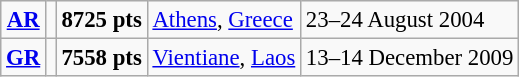<table class="wikitable" style="font-size:95%; position:relative;">
<tr>
<td align=center><strong><a href='#'>AR</a></strong></td>
<td></td>
<td><strong>8725 pts</strong></td>
<td><a href='#'>Athens</a>, <a href='#'>Greece</a></td>
<td>23–24 August 2004</td>
</tr>
<tr>
<td align=center><strong><a href='#'>GR</a></strong></td>
<td></td>
<td><strong>7558 pts</strong></td>
<td><a href='#'>Vientiane</a>, <a href='#'>Laos</a></td>
<td>13–14 December 2009</td>
</tr>
</table>
